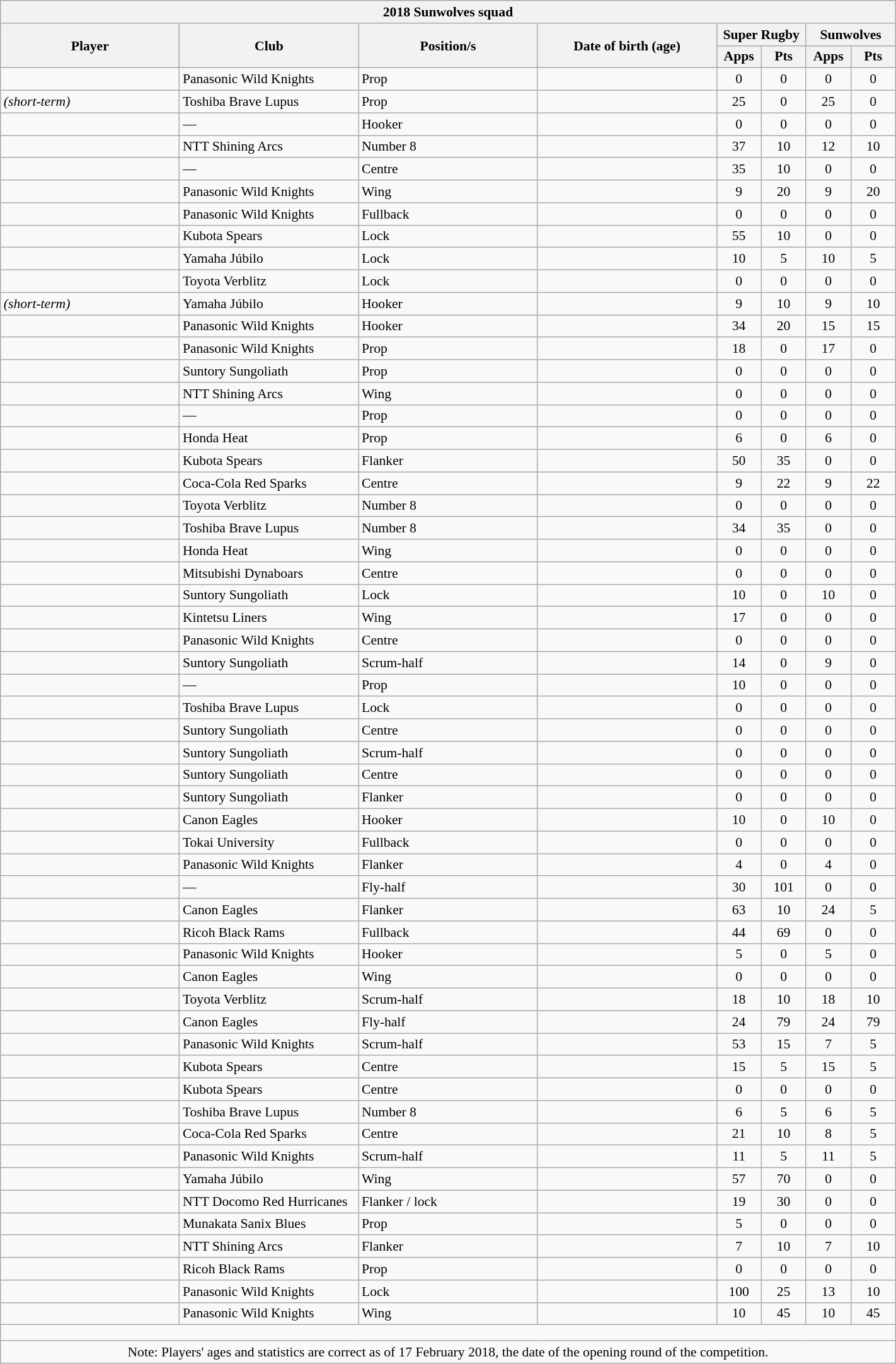<table class="wikitable sortable" style="text-align:left; font-size:90%; width:75%">
<tr>
<th colspan=100%>2018 Sunwolves squad</th>
</tr>
<tr>
<th style="width:20%;" rowspan=2>Player</th>
<th style="width:20%;" rowspan=2>Club</th>
<th style="width:20%;" rowspan=2>Position/s</th>
<th style="width:20%;" rowspan=2>Date of birth (age)</th>
<th colspan=2>Super Rugby</th>
<th colspan=2>Sunwolves</th>
</tr>
<tr>
<th style="width:5%;">Apps</th>
<th style="width:5%;">Pts</th>
<th style="width:5%;">Apps</th>
<th style="width:5%;">Pts<br></th>
</tr>
<tr>
<td> </td>
<td>Panasonic Wild Knights</td>
<td>Prop</td>
<td></td>
<td style="text-align:center;">0</td>
<td style="text-align:center;">0</td>
<td style="text-align:center;">0</td>
<td style="text-align:center;">0</td>
</tr>
<tr>
<td>  <em>(short-term)</em></td>
<td>Toshiba Brave Lupus</td>
<td>Prop</td>
<td></td>
<td style="text-align:center;">25</td>
<td style="text-align:center;">0</td>
<td style="text-align:center;">25</td>
<td style="text-align:center;">0</td>
</tr>
<tr>
<td> </td>
<td>—</td>
<td>Hooker</td>
<td></td>
<td style="text-align:center;">0</td>
<td style="text-align:center;">0</td>
<td style="text-align:center;">0</td>
<td style="text-align:center;">0</td>
</tr>
<tr>
<td> </td>
<td>NTT Shining Arcs</td>
<td>Number 8</td>
<td></td>
<td style="text-align:center;">37</td>
<td style="text-align:center;">10</td>
<td style="text-align:center;">12</td>
<td style="text-align:center;">10</td>
</tr>
<tr>
<td> </td>
<td>—</td>
<td>Centre</td>
<td></td>
<td style="text-align:center;">35</td>
<td style="text-align:center;">10</td>
<td style="text-align:center;">0</td>
<td style="text-align:center;">0</td>
</tr>
<tr>
<td> </td>
<td>Panasonic Wild Knights</td>
<td>Wing</td>
<td></td>
<td style="text-align:center;">9</td>
<td style="text-align:center;">20</td>
<td style="text-align:center;">9</td>
<td style="text-align:center;">20</td>
</tr>
<tr>
<td> </td>
<td>Panasonic Wild Knights</td>
<td>Fullback</td>
<td></td>
<td style="text-align:center;">0</td>
<td style="text-align:center;">0</td>
<td style="text-align:center;">0</td>
<td style="text-align:center;">0</td>
</tr>
<tr>
<td> </td>
<td>Kubota Spears</td>
<td>Lock</td>
<td></td>
<td style="text-align:center;">55</td>
<td style="text-align:center;">10</td>
<td style="text-align:center;">0</td>
<td style="text-align:center;">0</td>
</tr>
<tr>
<td> </td>
<td>Yamaha Júbilo</td>
<td>Lock</td>
<td></td>
<td style="text-align:center;">10</td>
<td style="text-align:center;">5</td>
<td style="text-align:center;">10</td>
<td style="text-align:center;">5</td>
</tr>
<tr>
<td> </td>
<td>Toyota Verblitz</td>
<td>Lock</td>
<td></td>
<td style="text-align:center;">0</td>
<td style="text-align:center;">0</td>
<td style="text-align:center;">0</td>
<td style="text-align:center;">0</td>
</tr>
<tr>
<td>  <em>(short-term)</em></td>
<td>Yamaha Júbilo</td>
<td>Hooker</td>
<td></td>
<td style="text-align:center;">9</td>
<td style="text-align:center;">10</td>
<td style="text-align:center;">9</td>
<td style="text-align:center;">10</td>
</tr>
<tr>
<td> </td>
<td>Panasonic Wild Knights</td>
<td>Hooker</td>
<td></td>
<td style="text-align:center;">34</td>
<td style="text-align:center;">20</td>
<td style="text-align:center;">15</td>
<td style="text-align:center;">15</td>
</tr>
<tr>
<td> </td>
<td>Panasonic Wild Knights</td>
<td>Prop</td>
<td></td>
<td style="text-align:center;">18</td>
<td style="text-align:center;">0</td>
<td style="text-align:center;">17</td>
<td style="text-align:center;">0</td>
</tr>
<tr>
<td> </td>
<td>Suntory Sungoliath</td>
<td>Prop</td>
<td></td>
<td style="text-align:center;">0</td>
<td style="text-align:center;">0</td>
<td style="text-align:center;">0</td>
<td style="text-align:center;">0</td>
</tr>
<tr>
<td> </td>
<td>NTT Shining Arcs</td>
<td>Wing</td>
<td></td>
<td style="text-align:center;">0</td>
<td style="text-align:center;">0</td>
<td style="text-align:center;">0</td>
<td style="text-align:center;">0</td>
</tr>
<tr>
<td> </td>
<td>—</td>
<td>Prop</td>
<td></td>
<td style="text-align:center;">0</td>
<td style="text-align:center;">0</td>
<td style="text-align:center;">0</td>
<td style="text-align:center;">0</td>
</tr>
<tr>
<td> </td>
<td>Honda Heat</td>
<td>Prop</td>
<td></td>
<td style="text-align:center;">6</td>
<td style="text-align:center;">0</td>
<td style="text-align:center;">6</td>
<td style="text-align:center;">0</td>
</tr>
<tr>
<td> </td>
<td>Kubota Spears</td>
<td>Flanker</td>
<td></td>
<td style="text-align:center;">50</td>
<td style="text-align:center;">35</td>
<td style="text-align:center;">0</td>
<td style="text-align:center;">0</td>
</tr>
<tr>
<td> </td>
<td>Coca-Cola Red Sparks</td>
<td>Centre</td>
<td></td>
<td style="text-align:center;">9</td>
<td style="text-align:center;">22</td>
<td style="text-align:center;">9</td>
<td style="text-align:center;">22</td>
</tr>
<tr>
<td> </td>
<td>Toyota Verblitz</td>
<td>Number 8</td>
<td></td>
<td style="text-align:center;">0</td>
<td style="text-align:center;">0</td>
<td style="text-align:center;">0</td>
<td style="text-align:center;">0</td>
</tr>
<tr>
<td> </td>
<td>Toshiba Brave Lupus</td>
<td>Number 8</td>
<td></td>
<td style="text-align:center;">34</td>
<td style="text-align:center;">35</td>
<td style="text-align:center;">0</td>
<td style="text-align:center;">0</td>
</tr>
<tr>
<td> </td>
<td>Honda Heat</td>
<td>Wing</td>
<td></td>
<td style="text-align:center;">0</td>
<td style="text-align:center;">0</td>
<td style="text-align:center;">0</td>
<td style="text-align:center;">0</td>
</tr>
<tr>
<td> </td>
<td>Mitsubishi Dynaboars</td>
<td>Centre</td>
<td></td>
<td style="text-align:center;">0</td>
<td style="text-align:center;">0</td>
<td style="text-align:center;">0</td>
<td style="text-align:center;">0</td>
</tr>
<tr>
<td> </td>
<td>Suntory Sungoliath</td>
<td>Lock</td>
<td></td>
<td style="text-align:center;">10</td>
<td style="text-align:center;">0</td>
<td style="text-align:center;">10</td>
<td style="text-align:center;">0</td>
</tr>
<tr>
<td> </td>
<td>Kintetsu Liners</td>
<td>Wing</td>
<td></td>
<td style="text-align:center;">17</td>
<td style="text-align:center;">0</td>
<td style="text-align:center;">0</td>
<td style="text-align:center;">0</td>
</tr>
<tr>
<td> </td>
<td>Panasonic Wild Knights</td>
<td>Centre</td>
<td></td>
<td style="text-align:center;">0</td>
<td style="text-align:center;">0</td>
<td style="text-align:center;">0</td>
<td style="text-align:center;">0</td>
</tr>
<tr>
<td> </td>
<td>Suntory Sungoliath</td>
<td>Scrum-half</td>
<td></td>
<td style="text-align:center;">14</td>
<td style="text-align:center;">0</td>
<td style="text-align:center;">9</td>
<td style="text-align:center;">0</td>
</tr>
<tr>
<td> </td>
<td>—</td>
<td>Prop</td>
<td></td>
<td style="text-align:center;">10</td>
<td style="text-align:center;">0</td>
<td style="text-align:center;">0</td>
<td style="text-align:center;">0</td>
</tr>
<tr>
<td> </td>
<td>Toshiba Brave Lupus</td>
<td>Lock</td>
<td></td>
<td style="text-align:center;">0</td>
<td style="text-align:center;">0</td>
<td style="text-align:center;">0</td>
<td style="text-align:center;">0</td>
</tr>
<tr>
<td> </td>
<td>Suntory Sungoliath</td>
<td>Centre</td>
<td></td>
<td style="text-align:center;">0</td>
<td style="text-align:center;">0</td>
<td style="text-align:center;">0</td>
<td style="text-align:center;">0</td>
</tr>
<tr>
<td> </td>
<td>Suntory Sungoliath</td>
<td>Scrum-half</td>
<td></td>
<td style="text-align:center;">0</td>
<td style="text-align:center;">0</td>
<td style="text-align:center;">0</td>
<td style="text-align:center;">0</td>
</tr>
<tr>
<td> </td>
<td>Suntory Sungoliath</td>
<td>Centre</td>
<td></td>
<td style="text-align:center;">0</td>
<td style="text-align:center;">0</td>
<td style="text-align:center;">0</td>
<td style="text-align:center;">0</td>
</tr>
<tr>
<td> </td>
<td>Suntory Sungoliath</td>
<td>Flanker</td>
<td></td>
<td style="text-align:center;">0</td>
<td style="text-align:center;">0</td>
<td style="text-align:center;">0</td>
<td style="text-align:center;">0</td>
</tr>
<tr>
<td> </td>
<td>Canon Eagles</td>
<td>Hooker</td>
<td></td>
<td style="text-align:center;">10</td>
<td style="text-align:center;">0</td>
<td style="text-align:center;">10</td>
<td style="text-align:center;">0</td>
</tr>
<tr>
<td> </td>
<td>Tokai University</td>
<td>Fullback</td>
<td></td>
<td style="text-align:center;">0</td>
<td style="text-align:center;">0</td>
<td style="text-align:center;">0</td>
<td style="text-align:center;">0</td>
</tr>
<tr>
<td> </td>
<td>Panasonic Wild Knights</td>
<td>Flanker</td>
<td></td>
<td style="text-align:center;">4</td>
<td style="text-align:center;">0</td>
<td style="text-align:center;">4</td>
<td style="text-align:center;">0</td>
</tr>
<tr>
<td> </td>
<td>—</td>
<td>Fly-half</td>
<td></td>
<td style="text-align:center;">30</td>
<td style="text-align:center;">101</td>
<td style="text-align:center;">0</td>
<td style="text-align:center;">0</td>
</tr>
<tr>
<td> </td>
<td>Canon Eagles</td>
<td>Flanker</td>
<td></td>
<td style="text-align:center;">63</td>
<td style="text-align:center;">10</td>
<td style="text-align:center;">24</td>
<td style="text-align:center;">5</td>
</tr>
<tr>
<td> </td>
<td>Ricoh Black Rams</td>
<td>Fullback</td>
<td></td>
<td style="text-align:center;">44</td>
<td style="text-align:center;">69</td>
<td style="text-align:center;">0</td>
<td style="text-align:center;">0</td>
</tr>
<tr>
<td> </td>
<td>Panasonic Wild Knights</td>
<td>Hooker</td>
<td></td>
<td style="text-align:center;">5</td>
<td style="text-align:center;">0</td>
<td style="text-align:center;">5</td>
<td style="text-align:center;">0</td>
</tr>
<tr>
<td> </td>
<td>Canon Eagles</td>
<td>Wing</td>
<td></td>
<td style="text-align:center;">0</td>
<td style="text-align:center;">0</td>
<td style="text-align:center;">0</td>
<td style="text-align:center;">0</td>
</tr>
<tr>
<td> </td>
<td>Toyota Verblitz</td>
<td>Scrum-half</td>
<td></td>
<td style="text-align:center;">18</td>
<td style="text-align:center;">10</td>
<td style="text-align:center;">18</td>
<td style="text-align:center;">10</td>
</tr>
<tr>
<td> </td>
<td>Canon Eagles</td>
<td>Fly-half</td>
<td></td>
<td style="text-align:center;">24</td>
<td style="text-align:center;">79</td>
<td style="text-align:center;">24</td>
<td style="text-align:center;">79</td>
</tr>
<tr>
<td> </td>
<td>Panasonic Wild Knights</td>
<td>Scrum-half</td>
<td></td>
<td style="text-align:center;">53</td>
<td style="text-align:center;">15</td>
<td style="text-align:center;">7</td>
<td style="text-align:center;">5</td>
</tr>
<tr>
<td> </td>
<td>Kubota Spears</td>
<td>Centre</td>
<td></td>
<td style="text-align:center;">15</td>
<td style="text-align:center;">5</td>
<td style="text-align:center;">15</td>
<td style="text-align:center;">5</td>
</tr>
<tr>
<td> </td>
<td>Kubota Spears</td>
<td>Centre</td>
<td></td>
<td style="text-align:center;">0</td>
<td style="text-align:center;">0</td>
<td style="text-align:center;">0</td>
<td style="text-align:center;">0</td>
</tr>
<tr>
<td> </td>
<td>Toshiba Brave Lupus</td>
<td>Number 8</td>
<td></td>
<td style="text-align:center;">6</td>
<td style="text-align:center;">5</td>
<td style="text-align:center;">6</td>
<td style="text-align:center;">5</td>
</tr>
<tr>
<td> </td>
<td>Coca-Cola Red Sparks</td>
<td>Centre</td>
<td></td>
<td style="text-align:center;">21</td>
<td style="text-align:center;">10</td>
<td style="text-align:center;">8</td>
<td style="text-align:center;">5</td>
</tr>
<tr>
<td> </td>
<td>Panasonic Wild Knights</td>
<td>Scrum-half</td>
<td></td>
<td style="text-align:center;">11</td>
<td style="text-align:center;">5</td>
<td style="text-align:center;">11</td>
<td style="text-align:center;">5</td>
</tr>
<tr>
<td> </td>
<td>Yamaha Júbilo</td>
<td>Wing</td>
<td></td>
<td style="text-align:center;">57</td>
<td style="text-align:center;">70</td>
<td style="text-align:center;">0</td>
<td style="text-align:center;">0</td>
</tr>
<tr>
<td> </td>
<td>NTT Docomo Red Hurricanes</td>
<td>Flanker / lock</td>
<td></td>
<td style="text-align:center;">19</td>
<td style="text-align:center;">30</td>
<td style="text-align:center;">0</td>
<td style="text-align:center;">0</td>
</tr>
<tr>
<td> </td>
<td>Munakata Sanix Blues</td>
<td>Prop</td>
<td></td>
<td style="text-align:center;">5</td>
<td style="text-align:center;">0</td>
<td style="text-align:center;">0</td>
<td style="text-align:center;">0</td>
</tr>
<tr>
<td> </td>
<td>NTT Shining Arcs</td>
<td>Flanker</td>
<td></td>
<td style="text-align:center;">7</td>
<td style="text-align:center;">10</td>
<td style="text-align:center;">7</td>
<td style="text-align:center;">10</td>
</tr>
<tr>
<td> </td>
<td>Ricoh Black Rams</td>
<td>Prop</td>
<td></td>
<td style="text-align:center;">0</td>
<td style="text-align:center;">0</td>
<td style="text-align:center;">0</td>
<td style="text-align:center;">0</td>
</tr>
<tr>
<td> </td>
<td>Panasonic Wild Knights</td>
<td>Lock</td>
<td></td>
<td style="text-align:center;">100</td>
<td style="text-align:center;">25</td>
<td style="text-align:center;">13</td>
<td style="text-align:center;">10</td>
</tr>
<tr>
<td> </td>
<td>Panasonic Wild Knights</td>
<td>Wing</td>
<td></td>
<td style="text-align:center;">10</td>
<td style="text-align:center;">45</td>
<td style="text-align:center;">10</td>
<td style="text-align:center;">45</td>
</tr>
<tr>
<td colspan="100%" style="height: 10px;"></td>
</tr>
<tr>
<td colspan="100%" style="text-align:center;">Note: Players' ages and statistics are correct as of 17 February 2018, the date of the opening round of the competition.</td>
</tr>
</table>
